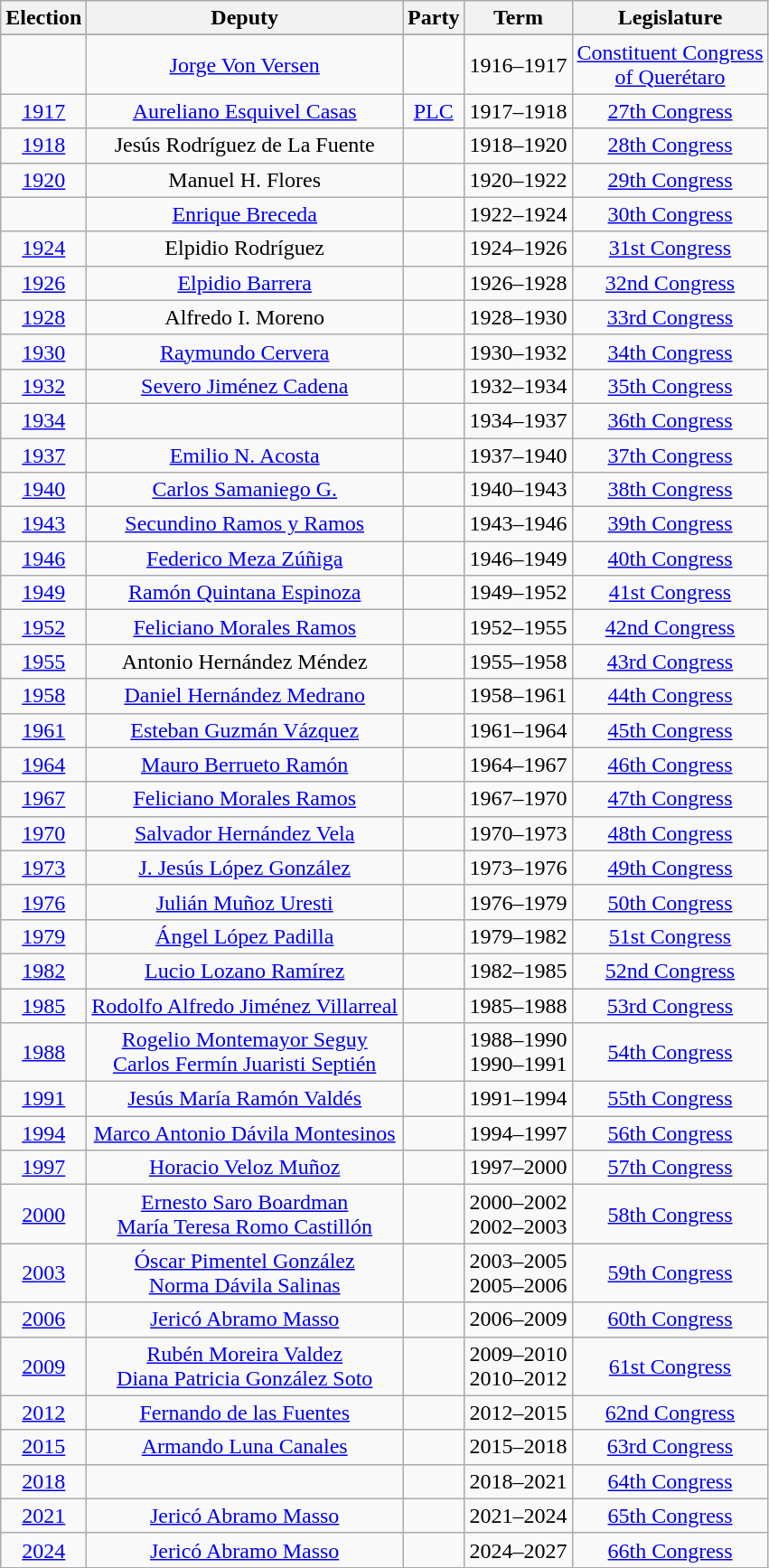<table class="wikitable sortable" style="text-align: center">
<tr>
<th>Election</th>
<th class="unsortable">Deputy</th>
<th class="unsortable">Party</th>
<th class="unsortable">Term</th>
<th class="unsortable">Legislature</th>
</tr>
<tr>
</tr>
<tr>
<td></td>
<td><a href='#'>Jorge Von Versen</a></td>
<td></td>
<td>1916–1917</td>
<td><a href='#'>Constituent Congress<br>of Querétaro</a></td>
</tr>
<tr>
<td><a href='#'>1917</a></td>
<td><a href='#'>Aureliano Esquivel Casas</a></td>
<td><a href='#'>PLC</a></td>
<td>1917–1918</td>
<td><a href='#'>27th Congress</a></td>
</tr>
<tr>
<td><a href='#'>1918</a></td>
<td>Jesús Rodríguez de La Fuente</td>
<td></td>
<td>1918–1920</td>
<td><a href='#'>28th Congress</a></td>
</tr>
<tr>
<td><a href='#'>1920</a></td>
<td>Manuel H. Flores</td>
<td></td>
<td>1920–1922</td>
<td><a href='#'>29th Congress</a></td>
</tr>
<tr>
<td></td>
<td><a href='#'>Enrique Breceda</a></td>
<td></td>
<td>1922–1924</td>
<td><a href='#'>30th Congress</a></td>
</tr>
<tr>
<td><a href='#'>1924</a></td>
<td>Elpidio Rodríguez</td>
<td></td>
<td>1924–1926</td>
<td><a href='#'>31st Congress</a></td>
</tr>
<tr>
<td><a href='#'>1926</a></td>
<td><a href='#'>Elpidio Barrera</a></td>
<td></td>
<td>1926–1928</td>
<td><a href='#'>32nd Congress</a></td>
</tr>
<tr>
<td><a href='#'>1928</a></td>
<td>Alfredo I. Moreno</td>
<td></td>
<td>1928–1930</td>
<td><a href='#'>33rd Congress</a></td>
</tr>
<tr>
<td><a href='#'>1930</a></td>
<td><a href='#'>Raymundo Cervera</a></td>
<td></td>
<td>1930–1932</td>
<td><a href='#'>34th Congress</a></td>
</tr>
<tr>
<td><a href='#'>1932</a></td>
<td><a href='#'>Severo Jiménez Cadena</a></td>
<td></td>
<td>1932–1934</td>
<td><a href='#'>35th Congress</a></td>
</tr>
<tr>
<td><a href='#'>1934</a></td>
<td></td>
<td></td>
<td>1934–1937</td>
<td><a href='#'>36th Congress</a></td>
</tr>
<tr>
<td><a href='#'>1937</a></td>
<td><a href='#'>Emilio N. Acosta</a></td>
<td></td>
<td>1937–1940</td>
<td><a href='#'>37th Congress</a></td>
</tr>
<tr>
<td><a href='#'>1940</a></td>
<td><a href='#'>Carlos Samaniego G.</a></td>
<td></td>
<td>1940–1943</td>
<td><a href='#'>38th Congress</a></td>
</tr>
<tr>
<td><a href='#'>1943</a></td>
<td><a href='#'>Secundino Ramos y Ramos</a></td>
<td></td>
<td>1943–1946</td>
<td><a href='#'>39th Congress</a></td>
</tr>
<tr>
<td><a href='#'>1946</a></td>
<td><a href='#'>Federico Meza Zúñiga</a></td>
<td></td>
<td>1946–1949</td>
<td><a href='#'>40th Congress</a></td>
</tr>
<tr>
<td><a href='#'>1949</a></td>
<td><a href='#'>Ramón Quintana Espinoza</a></td>
<td></td>
<td>1949–1952</td>
<td><a href='#'>41st Congress</a></td>
</tr>
<tr>
<td><a href='#'>1952</a></td>
<td><a href='#'>Feliciano Morales Ramos</a></td>
<td></td>
<td>1952–1955</td>
<td><a href='#'>42nd Congress</a></td>
</tr>
<tr>
<td><a href='#'>1955</a></td>
<td>Antonio Hernández Méndez</td>
<td></td>
<td>1955–1958</td>
<td><a href='#'>43rd Congress</a></td>
</tr>
<tr>
<td><a href='#'>1958</a></td>
<td><a href='#'>Daniel Hernández Medrano</a></td>
<td></td>
<td>1958–1961</td>
<td><a href='#'>44th Congress</a></td>
</tr>
<tr>
<td><a href='#'>1961</a></td>
<td><a href='#'>Esteban Guzmán Vázquez</a></td>
<td></td>
<td>1961–1964</td>
<td><a href='#'>45th Congress</a></td>
</tr>
<tr>
<td><a href='#'>1964</a></td>
<td><a href='#'>Mauro Berrueto Ramón</a></td>
<td></td>
<td>1964–1967</td>
<td><a href='#'>46th Congress</a></td>
</tr>
<tr>
<td><a href='#'>1967</a></td>
<td><a href='#'>Feliciano Morales Ramos</a></td>
<td></td>
<td>1967–1970</td>
<td><a href='#'>47th Congress</a></td>
</tr>
<tr>
<td><a href='#'>1970</a></td>
<td><a href='#'>Salvador Hernández Vela</a></td>
<td></td>
<td>1970–1973</td>
<td><a href='#'>48th Congress</a></td>
</tr>
<tr>
<td><a href='#'>1973</a></td>
<td><a href='#'>J. Jesús López González</a></td>
<td></td>
<td>1973–1976</td>
<td><a href='#'>49th Congress</a></td>
</tr>
<tr>
<td><a href='#'>1976</a></td>
<td><a href='#'>Julián Muñoz Uresti</a></td>
<td></td>
<td>1976–1979</td>
<td><a href='#'>50th Congress</a></td>
</tr>
<tr>
<td><a href='#'>1979</a></td>
<td><a href='#'>Ángel López Padilla</a></td>
<td></td>
<td>1979–1982</td>
<td><a href='#'>51st Congress</a></td>
</tr>
<tr>
<td><a href='#'>1982</a></td>
<td><a href='#'>Lucio Lozano Ramírez</a></td>
<td></td>
<td>1982–1985</td>
<td><a href='#'>52nd Congress</a></td>
</tr>
<tr>
<td><a href='#'>1985</a></td>
<td><a href='#'>Rodolfo Alfredo Jiménez Villarreal</a></td>
<td></td>
<td>1985–1988</td>
<td><a href='#'>53rd Congress</a></td>
</tr>
<tr>
<td><a href='#'>1988</a></td>
<td><a href='#'>Rogelio Montemayor Seguy</a><br><a href='#'>Carlos Fermín Juaristi Septién</a></td>
<td></td>
<td>1988–1990<br>1990–1991</td>
<td><a href='#'>54th Congress</a></td>
</tr>
<tr>
<td><a href='#'>1991</a></td>
<td><a href='#'>Jesús María Ramón Valdés</a></td>
<td></td>
<td>1991–1994</td>
<td><a href='#'>55th Congress</a></td>
</tr>
<tr>
<td><a href='#'>1994</a></td>
<td><a href='#'>Marco Antonio Dávila Montesinos</a></td>
<td></td>
<td>1994–1997</td>
<td><a href='#'>56th Congress</a></td>
</tr>
<tr>
<td><a href='#'>1997</a></td>
<td><a href='#'>Horacio Veloz Muñoz</a></td>
<td></td>
<td>1997–2000</td>
<td><a href='#'>57th Congress</a></td>
</tr>
<tr>
<td><a href='#'>2000</a></td>
<td><a href='#'>Ernesto Saro Boardman</a><br><a href='#'>María Teresa Romo Castillón</a></td>
<td></td>
<td>2000–2002<br>2002–2003</td>
<td><a href='#'>58th Congress</a></td>
</tr>
<tr>
<td><a href='#'>2003</a></td>
<td><a href='#'>Óscar Pimentel González</a><br><a href='#'>Norma Dávila Salinas</a></td>
<td></td>
<td>2003–2005<br>2005–2006</td>
<td><a href='#'>59th Congress</a></td>
</tr>
<tr>
<td><a href='#'>2006</a></td>
<td><a href='#'>Jericó Abramo Masso</a></td>
<td></td>
<td>2006–2009</td>
<td><a href='#'>60th Congress</a></td>
</tr>
<tr>
<td><a href='#'>2009</a></td>
<td><a href='#'>Rubén Moreira Valdez</a><br><a href='#'>Diana Patricia González Soto</a></td>
<td></td>
<td>2009–2010<br>2010–2012</td>
<td><a href='#'>61st Congress</a></td>
</tr>
<tr>
<td><a href='#'>2012</a></td>
<td><a href='#'>Fernando de las Fuentes</a></td>
<td></td>
<td>2012–2015</td>
<td><a href='#'>62nd Congress</a></td>
</tr>
<tr>
<td><a href='#'>2015</a></td>
<td><a href='#'>Armando Luna Canales</a></td>
<td></td>
<td>2015–2018</td>
<td><a href='#'>63rd Congress</a></td>
</tr>
<tr>
<td><a href='#'>2018</a></td>
<td></td>
<td></td>
<td>2018–2021</td>
<td><a href='#'>64th Congress</a></td>
</tr>
<tr>
<td><a href='#'>2021</a></td>
<td><a href='#'>Jericó Abramo Masso</a></td>
<td></td>
<td>2021–2024</td>
<td><a href='#'>65th Congress</a></td>
</tr>
<tr>
<td><a href='#'>2024</a></td>
<td><a href='#'>Jericó Abramo Masso</a></td>
<td></td>
<td>2024–2027</td>
<td><a href='#'>66th Congress</a></td>
</tr>
</table>
